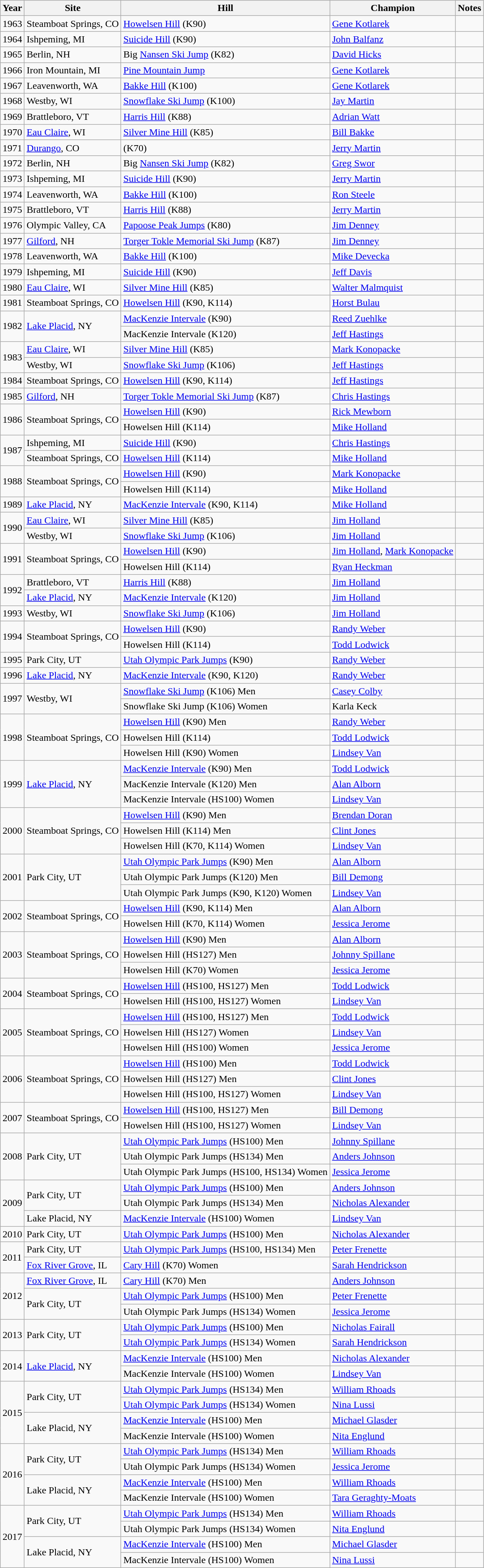<table class="wikitable">
<tr>
<th>Year</th>
<th>Site</th>
<th>Hill</th>
<th>Champion</th>
<th>Notes</th>
</tr>
<tr>
<td>1963</td>
<td>Steamboat Springs, CO</td>
<td><a href='#'>Howelsen Hill</a> (K90)</td>
<td><a href='#'>Gene Kotlarek</a></td>
<td></td>
</tr>
<tr>
<td>1964</td>
<td>Ishpeming, MI</td>
<td><a href='#'>Suicide Hill</a> (K90)</td>
<td><a href='#'>John Balfanz</a></td>
<td></td>
</tr>
<tr>
<td>1965</td>
<td>Berlin, NH</td>
<td>Big <a href='#'>Nansen Ski Jump</a> (K82)</td>
<td><a href='#'>David Hicks</a></td>
<td></td>
</tr>
<tr>
<td>1966</td>
<td>Iron Mountain, MI</td>
<td><a href='#'>Pine Mountain Jump</a></td>
<td><a href='#'>Gene Kotlarek</a></td>
<td></td>
</tr>
<tr>
<td>1967</td>
<td>Leavenworth, WA</td>
<td><a href='#'>Bakke Hill</a> (K100)</td>
<td><a href='#'>Gene Kotlarek</a></td>
<td></td>
</tr>
<tr>
<td>1968</td>
<td>Westby, WI</td>
<td><a href='#'>Snowflake Ski Jump</a> (K100)</td>
<td><a href='#'>Jay Martin</a></td>
<td></td>
</tr>
<tr>
<td>1969</td>
<td>Brattleboro, VT</td>
<td><a href='#'>Harris Hill</a> (K88)</td>
<td><a href='#'>Adrian Watt</a></td>
<td></td>
</tr>
<tr>
<td>1970</td>
<td><a href='#'>Eau Claire</a>, WI</td>
<td><a href='#'>Silver Mine Hill</a> (K85)</td>
<td><a href='#'>Bill Bakke</a></td>
<td></td>
</tr>
<tr>
<td>1971</td>
<td><a href='#'>Durango</a>, CO</td>
<td>(K70)</td>
<td><a href='#'>Jerry Martin</a></td>
<td></td>
</tr>
<tr>
<td>1972</td>
<td>Berlin, NH</td>
<td>Big <a href='#'>Nansen Ski Jump</a> (K82)</td>
<td><a href='#'>Greg Swor</a></td>
<td></td>
</tr>
<tr>
<td>1973</td>
<td>Ishpeming, MI</td>
<td><a href='#'>Suicide Hill</a> (K90)</td>
<td><a href='#'>Jerry Martin</a></td>
<td></td>
</tr>
<tr>
<td>1974</td>
<td>Leavenworth, WA</td>
<td><a href='#'>Bakke Hill</a> (K100)</td>
<td><a href='#'>Ron Steele</a></td>
<td></td>
</tr>
<tr>
<td>1975</td>
<td>Brattleboro, VT</td>
<td><a href='#'>Harris Hill</a> (K88)</td>
<td><a href='#'>Jerry Martin</a></td>
<td></td>
</tr>
<tr>
<td>1976</td>
<td>Olympic Valley, CA</td>
<td><a href='#'>Papoose Peak Jumps</a> (K80)</td>
<td><a href='#'>Jim Denney</a></td>
<td></td>
</tr>
<tr>
<td>1977</td>
<td><a href='#'>Gilford</a>, NH</td>
<td><a href='#'>Torger Tokle Memorial Ski Jump</a> (K87)</td>
<td><a href='#'>Jim Denney</a></td>
<td></td>
</tr>
<tr>
<td>1978</td>
<td>Leavenworth, WA</td>
<td><a href='#'>Bakke Hill</a> (K100)</td>
<td><a href='#'>Mike Devecka</a></td>
<td></td>
</tr>
<tr>
<td>1979</td>
<td>Ishpeming, MI</td>
<td><a href='#'>Suicide Hill</a> (K90)</td>
<td><a href='#'>Jeff Davis</a></td>
<td></td>
</tr>
<tr>
<td>1980</td>
<td><a href='#'>Eau Claire</a>, WI</td>
<td><a href='#'>Silver Mine Hill</a> (K85)</td>
<td><a href='#'>Walter Malmquist</a></td>
<td></td>
</tr>
<tr>
<td>1981</td>
<td>Steamboat Springs, CO</td>
<td><a href='#'>Howelsen Hill</a> (K90, K114)</td>
<td><a href='#'>Horst Bulau</a></td>
<td></td>
</tr>
<tr>
<td rowspan="2">1982</td>
<td rowspan="2"><a href='#'>Lake Placid</a>, NY</td>
<td><a href='#'>MacKenzie Intervale</a> (K90)</td>
<td><a href='#'>Reed Zuehlke</a></td>
<td></td>
</tr>
<tr>
<td>MacKenzie Intervale (K120)</td>
<td><a href='#'>Jeff Hastings</a></td>
<td></td>
</tr>
<tr>
<td rowspan="2">1983</td>
<td><a href='#'>Eau Claire</a>, WI</td>
<td><a href='#'>Silver Mine Hill</a> (K85)</td>
<td><a href='#'>Mark Konopacke</a></td>
<td></td>
</tr>
<tr>
<td>Westby, WI</td>
<td><a href='#'>Snowflake Ski Jump</a> (K106)</td>
<td><a href='#'>Jeff Hastings</a></td>
<td></td>
</tr>
<tr>
<td>1984</td>
<td>Steamboat Springs, CO</td>
<td><a href='#'>Howelsen Hill</a> (K90, K114)</td>
<td><a href='#'>Jeff Hastings</a></td>
<td></td>
</tr>
<tr>
<td>1985</td>
<td><a href='#'>Gilford</a>, NH</td>
<td><a href='#'>Torger Tokle Memorial Ski Jump</a> (K87)</td>
<td><a href='#'>Chris Hastings</a></td>
<td></td>
</tr>
<tr>
<td rowspan="2">1986</td>
<td rowspan="2">Steamboat Springs, CO</td>
<td><a href='#'>Howelsen Hill</a> (K90)</td>
<td><a href='#'>Rick Mewborn</a></td>
<td></td>
</tr>
<tr>
<td>Howelsen Hill (K114)</td>
<td><a href='#'>Mike Holland</a></td>
<td></td>
</tr>
<tr>
<td rowspan="2">1987</td>
<td>Ishpeming, MI</td>
<td><a href='#'>Suicide Hill</a> (K90)</td>
<td><a href='#'>Chris Hastings</a></td>
<td></td>
</tr>
<tr>
<td>Steamboat Springs, CO</td>
<td><a href='#'>Howelsen Hill</a> (K114)</td>
<td><a href='#'>Mike Holland</a></td>
<td></td>
</tr>
<tr>
<td rowspan="2">1988</td>
<td rowspan="2">Steamboat Springs, CO</td>
<td><a href='#'>Howelsen Hill</a> (K90)</td>
<td><a href='#'>Mark Konopacke</a></td>
<td></td>
</tr>
<tr>
<td>Howelsen Hill (K114)</td>
<td><a href='#'>Mike Holland</a></td>
<td></td>
</tr>
<tr>
<td>1989</td>
<td><a href='#'>Lake Placid</a>, NY</td>
<td><a href='#'>MacKenzie Intervale</a> (K90, K114)</td>
<td><a href='#'>Mike Holland</a></td>
<td></td>
</tr>
<tr>
<td rowspan="2">1990</td>
<td><a href='#'>Eau Claire</a>, WI</td>
<td><a href='#'>Silver Mine Hill</a> (K85)</td>
<td><a href='#'>Jim Holland</a></td>
<td></td>
</tr>
<tr>
<td>Westby, WI</td>
<td><a href='#'>Snowflake Ski Jump</a> (K106)</td>
<td><a href='#'>Jim Holland</a></td>
<td></td>
</tr>
<tr>
<td rowspan="2">1991</td>
<td rowspan="2">Steamboat Springs, CO</td>
<td><a href='#'>Howelsen Hill</a> (K90)</td>
<td><a href='#'>Jim Holland</a>, <a href='#'>Mark Konopacke</a></td>
<td></td>
</tr>
<tr>
<td>Howelsen Hill (K114)</td>
<td><a href='#'>Ryan Heckman</a></td>
<td></td>
</tr>
<tr>
<td rowspan="2">1992</td>
<td>Brattleboro, VT</td>
<td><a href='#'>Harris Hill</a> (K88)</td>
<td><a href='#'>Jim Holland</a></td>
<td></td>
</tr>
<tr>
<td><a href='#'>Lake Placid</a>, NY</td>
<td><a href='#'>MacKenzie Intervale</a> (K120)</td>
<td><a href='#'>Jim Holland</a></td>
<td></td>
</tr>
<tr>
<td>1993</td>
<td>Westby, WI</td>
<td><a href='#'>Snowflake Ski Jump</a> (K106)</td>
<td><a href='#'>Jim Holland</a></td>
<td></td>
</tr>
<tr>
<td rowspan="2">1994</td>
<td rowspan="2">Steamboat Springs, CO</td>
<td><a href='#'>Howelsen Hill</a> (K90)</td>
<td><a href='#'>Randy Weber</a></td>
<td></td>
</tr>
<tr>
<td>Howelsen Hill (K114)</td>
<td><a href='#'>Todd Lodwick</a></td>
<td></td>
</tr>
<tr>
<td>1995</td>
<td>Park City, UT</td>
<td><a href='#'>Utah Olympic Park Jumps</a> (K90)</td>
<td><a href='#'>Randy Weber</a></td>
<td></td>
</tr>
<tr>
<td>1996</td>
<td><a href='#'>Lake Placid</a>, NY</td>
<td><a href='#'>MacKenzie Intervale</a> (K90, K120)</td>
<td><a href='#'>Randy Weber</a></td>
<td></td>
</tr>
<tr>
<td rowspan="2">1997</td>
<td rowspan="2">Westby, WI</td>
<td><a href='#'>Snowflake Ski Jump</a> (K106) Men</td>
<td><a href='#'>Casey Colby</a></td>
<td></td>
</tr>
<tr>
<td>Snowflake Ski Jump (K106) Women</td>
<td>Karla Keck</td>
<td></td>
</tr>
<tr>
<td rowspan="3">1998</td>
<td rowspan="3">Steamboat Springs, CO</td>
<td><a href='#'>Howelsen Hill</a> (K90) Men</td>
<td><a href='#'>Randy Weber</a></td>
<td></td>
</tr>
<tr>
<td>Howelsen Hill (K114)</td>
<td><a href='#'>Todd Lodwick</a></td>
<td></td>
</tr>
<tr>
<td>Howelsen Hill (K90) Women</td>
<td><a href='#'>Lindsey Van</a></td>
<td></td>
</tr>
<tr>
<td rowspan="3">1999</td>
<td rowspan="3"><a href='#'>Lake Placid</a>, NY</td>
<td><a href='#'>MacKenzie Intervale</a> (K90) Men</td>
<td><a href='#'>Todd Lodwick</a></td>
<td></td>
</tr>
<tr>
<td>MacKenzie Intervale (K120) Men</td>
<td><a href='#'>Alan Alborn</a></td>
<td></td>
</tr>
<tr>
<td>MacKenzie Intervale (HS100) Women</td>
<td><a href='#'>Lindsey Van</a></td>
<td></td>
</tr>
<tr>
<td rowspan="3">2000</td>
<td rowspan="3">Steamboat Springs, CO</td>
<td><a href='#'>Howelsen Hill</a> (K90)	Men</td>
<td><a href='#'>Brendan Doran</a></td>
<td></td>
</tr>
<tr>
<td>Howelsen Hill (K114) Men</td>
<td><a href='#'>Clint Jones</a></td>
<td></td>
</tr>
<tr>
<td>Howelsen Hill (K70, K114) Women</td>
<td><a href='#'>Lindsey Van</a></td>
<td></td>
</tr>
<tr>
<td rowspan="3">2001</td>
<td rowspan="3">Park City, UT</td>
<td><a href='#'>Utah Olympic Park Jumps</a> (K90)	Men</td>
<td><a href='#'>Alan Alborn</a></td>
<td></td>
</tr>
<tr>
<td>Utah Olympic Park Jumps (K120) Men</td>
<td><a href='#'>Bill Demong</a></td>
<td></td>
</tr>
<tr>
<td>Utah Olympic Park Jumps (K90, K120) Women</td>
<td><a href='#'>Lindsey Van</a></td>
<td></td>
</tr>
<tr>
<td rowspan="2">2002</td>
<td rowspan="2">Steamboat Springs, CO</td>
<td><a href='#'>Howelsen Hill</a> (K90, K114) Men</td>
<td><a href='#'>Alan Alborn</a></td>
<td></td>
</tr>
<tr>
<td>Howelsen Hill (K70, K114) Women</td>
<td><a href='#'>Jessica Jerome</a></td>
<td></td>
</tr>
<tr>
<td rowspan="3">2003</td>
<td rowspan="3">Steamboat Springs, CO</td>
<td><a href='#'>Howelsen Hill</a> (K90)	Men</td>
<td><a href='#'>Alan Alborn</a></td>
<td></td>
</tr>
<tr>
<td>Howelsen Hill (HS127) Men</td>
<td><a href='#'>Johnny Spillane</a></td>
<td></td>
</tr>
<tr>
<td>Howelsen Hill (K70)	Women</td>
<td><a href='#'>Jessica Jerome</a></td>
<td></td>
</tr>
<tr>
<td rowspan="2">2004</td>
<td rowspan="2">Steamboat Springs, CO</td>
<td><a href='#'>Howelsen Hill</a> (HS100, HS127)	Men</td>
<td><a href='#'>Todd Lodwick</a></td>
<td></td>
</tr>
<tr>
<td>Howelsen Hill (HS100, HS127) Women</td>
<td><a href='#'>Lindsey Van</a></td>
<td></td>
</tr>
<tr>
<td rowspan="3">2005</td>
<td rowspan="3">Steamboat Springs, CO</td>
<td><a href='#'>Howelsen Hill</a> (HS100, HS127) Men</td>
<td><a href='#'>Todd Lodwick</a></td>
<td></td>
</tr>
<tr>
<td>Howelsen Hill (HS127) Women</td>
<td><a href='#'>Lindsey Van</a></td>
<td></td>
</tr>
<tr>
<td>Howelsen Hill (HS100) Women</td>
<td><a href='#'>Jessica Jerome</a></td>
<td></td>
</tr>
<tr>
<td rowspan="3">2006</td>
<td rowspan="3">Steamboat Springs, CO</td>
<td><a href='#'>Howelsen Hill</a> (HS100) Men</td>
<td><a href='#'>Todd Lodwick</a></td>
<td></td>
</tr>
<tr>
<td>Howelsen Hill (HS127) Men</td>
<td><a href='#'>Clint Jones</a></td>
<td></td>
</tr>
<tr>
<td>Howelsen Hill (HS100, HS127) Women</td>
<td><a href='#'>Lindsey Van</a></td>
<td></td>
</tr>
<tr>
<td rowspan="2">2007</td>
<td rowspan="2">Steamboat Springs, CO</td>
<td><a href='#'>Howelsen Hill</a> (HS100, HS127) Men</td>
<td><a href='#'>Bill Demong</a></td>
<td></td>
</tr>
<tr>
<td>Howelsen Hill (HS100, HS127) Women</td>
<td><a href='#'>Lindsey Van</a></td>
<td></td>
</tr>
<tr>
<td rowspan="3">2008</td>
<td rowspan="3">Park City, UT</td>
<td><a href='#'>Utah Olympic Park Jumps</a> (HS100) Men</td>
<td><a href='#'>Johnny Spillane</a></td>
<td></td>
</tr>
<tr>
<td>Utah Olympic Park Jumps (HS134) Men</td>
<td><a href='#'>Anders Johnson</a></td>
<td></td>
</tr>
<tr>
<td>Utah Olympic Park Jumps (HS100, HS134) Women</td>
<td><a href='#'>Jessica Jerome</a></td>
<td></td>
</tr>
<tr>
<td rowspan="3">2009</td>
<td rowspan="2">Park City, UT</td>
<td><a href='#'>Utah Olympic Park Jumps</a> (HS100) Men</td>
<td><a href='#'>Anders Johnson</a></td>
<td></td>
</tr>
<tr>
<td>Utah Olympic Park Jumps (HS134) Men</td>
<td><a href='#'>Nicholas Alexander</a></td>
<td></td>
</tr>
<tr>
<td>Lake Placid, NY</td>
<td><a href='#'>MacKenzie Intervale</a> (HS100) Women</td>
<td><a href='#'>Lindsey Van</a></td>
<td></td>
</tr>
<tr>
<td>2010</td>
<td>Park City, UT</td>
<td><a href='#'>Utah Olympic Park Jumps</a> (HS100) Men</td>
<td><a href='#'>Nicholas Alexander</a></td>
<td></td>
</tr>
<tr>
<td rowspan="2">2011</td>
<td>Park City, UT</td>
<td><a href='#'>Utah Olympic Park Jumps</a> (HS100, HS134) Men</td>
<td><a href='#'>Peter Frenette</a></td>
<td></td>
</tr>
<tr>
<td><a href='#'>Fox River Grove</a>, IL</td>
<td><a href='#'>Cary Hill</a> (K70) Women</td>
<td><a href='#'>Sarah Hendrickson</a></td>
<td></td>
</tr>
<tr>
<td rowspan="3">2012</td>
<td><a href='#'>Fox River Grove</a>, IL</td>
<td><a href='#'>Cary Hill</a> (K70) Men</td>
<td><a href='#'>Anders Johnson</a></td>
<td></td>
</tr>
<tr>
<td rowspan="2">Park City, UT</td>
<td><a href='#'>Utah Olympic Park Jumps</a> (HS100) Men</td>
<td><a href='#'>Peter Frenette</a></td>
<td></td>
</tr>
<tr>
<td>Utah Olympic Park Jumps (HS134) Women</td>
<td><a href='#'>Jessica Jerome</a></td>
<td></td>
</tr>
<tr>
<td rowspan="2">2013</td>
<td rowspan="2">Park City, UT</td>
<td><a href='#'>Utah Olympic Park Jumps</a> (HS100) Men</td>
<td><a href='#'>Nicholas Fairall</a></td>
<td></td>
</tr>
<tr>
<td><a href='#'>Utah Olympic Park Jumps</a> (HS134) Women</td>
<td><a href='#'>Sarah Hendrickson</a></td>
<td></td>
</tr>
<tr>
<td rowspan="2">2014</td>
<td rowspan="2"><a href='#'>Lake Placid</a>, NY</td>
<td><a href='#'>MacKenzie Intervale</a> (HS100) Men</td>
<td><a href='#'>Nicholas Alexander</a></td>
<td></td>
</tr>
<tr>
<td>MacKenzie Intervale (HS100) Women</td>
<td><a href='#'>Lindsey Van</a></td>
<td></td>
</tr>
<tr>
<td rowspan="4">2015</td>
<td rowspan="2">Park City, UT</td>
<td><a href='#'>Utah Olympic Park Jumps</a> (HS134) Men</td>
<td><a href='#'>William Rhoads</a></td>
<td></td>
</tr>
<tr>
<td><a href='#'>Utah Olympic Park Jumps</a> (HS134) Women</td>
<td><a href='#'>Nina Lussi</a></td>
<td></td>
</tr>
<tr>
<td rowspan="2">Lake Placid, NY</td>
<td><a href='#'>MacKenzie Intervale</a> (HS100) Men</td>
<td><a href='#'>Michael Glasder</a></td>
<td></td>
</tr>
<tr>
<td>MacKenzie Intervale (HS100) Women</td>
<td><a href='#'>Nita Englund</a></td>
<td></td>
</tr>
<tr>
<td rowspan="4">2016</td>
<td rowspan="2">Park City, UT</td>
<td><a href='#'>Utah Olympic Park Jumps</a> (HS134) Men</td>
<td><a href='#'>William Rhoads</a></td>
<td></td>
</tr>
<tr>
<td>Utah Olympic Park Jumps (HS134) Women</td>
<td><a href='#'>Jessica Jerome</a></td>
<td></td>
</tr>
<tr>
<td rowspan="2">Lake Placid, NY</td>
<td><a href='#'>MacKenzie Intervale</a> (HS100) Men</td>
<td><a href='#'>William Rhoads</a></td>
<td></td>
</tr>
<tr>
<td>MacKenzie Intervale (HS100) Women</td>
<td><a href='#'>Tara Geraghty-Moats</a></td>
<td></td>
</tr>
<tr>
<td rowspan="4">2017</td>
<td rowspan="2">Park City, UT</td>
<td><a href='#'>Utah Olympic Park Jumps</a> (HS134) Men</td>
<td><a href='#'>William Rhoads</a></td>
<td></td>
</tr>
<tr>
<td>Utah Olympic Park Jumps (HS134) Women</td>
<td><a href='#'>Nita Englund</a></td>
<td></td>
</tr>
<tr>
<td rowspan="2">Lake Placid, NY</td>
<td><a href='#'>MacKenzie Intervale</a> (HS100) Men</td>
<td><a href='#'>Michael Glasder</a></td>
<td></td>
</tr>
<tr>
<td>MacKenzie Intervale (HS100) Women</td>
<td><a href='#'>Nina Lussi</a></td>
<td></td>
</tr>
</table>
